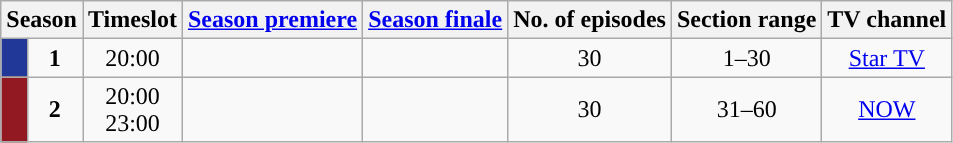<table class="wikitable">
<tr>
<th colspan=2>Season</th>
<th>Timeslot</th>
<th><a href='#'>Season premiere</a></th>
<th><a href='#'>Season finale</a></th>
<th>No. of episodes</th>
<th>Section range</th>
<th>TV channel</th>
</tr>
<tr>
<td style="background:#213899"></td>
<td style="text-align:center;"><strong>1</strong></td>
<td style="text-align:center;">20:00</td>
<td style="text-align:center;"></td>
<td style="text-align:center;"></td>
<td style="text-align:center;">30</td>
<td style="text-align:center;">1–30</td>
<td style="text-align:center;"><a href='#'>Star TV</a></td>
</tr>
<tr>
<td style="background:#921821"></td>
<td style="text-align:center;"><strong>2</strong></td>
<td style="text-align:center;">20:00 <br> 23:00</td>
<td style="text-align:center;"></td>
<td style="text-align:center;"></td>
<td style="text-align:center;">30</td>
<td style="text-align:center;">31–60</td>
<td style="text-align:center;"><a href='#'>NOW</a></td>
</tr>
</table>
